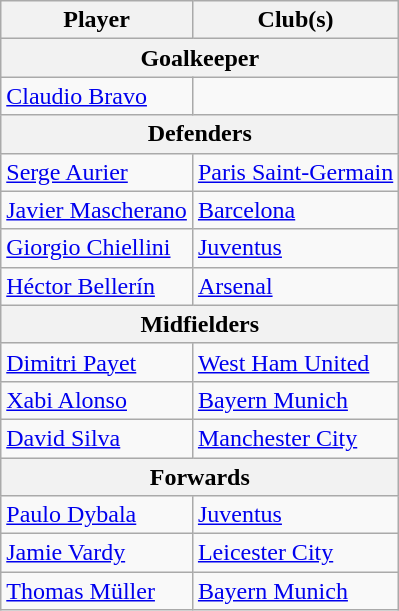<table class="wikitable mw-collapsible mw-collapsed">
<tr>
<th>Player</th>
<th>Club(s)</th>
</tr>
<tr>
<th colspan="2">Goalkeeper</th>
</tr>
<tr>
<td> <a href='#'>Claudio Bravo</a></td>
<td></td>
</tr>
<tr>
<th colspan="2">Defenders</th>
</tr>
<tr>
<td> <a href='#'>Serge Aurier</a></td>
<td> <a href='#'>Paris Saint-Germain</a></td>
</tr>
<tr>
<td> <a href='#'>Javier Mascherano</a></td>
<td> <a href='#'>Barcelona</a></td>
</tr>
<tr>
<td> <a href='#'>Giorgio Chiellini</a></td>
<td> <a href='#'>Juventus</a></td>
</tr>
<tr>
<td> <a href='#'>Héctor Bellerín</a></td>
<td> <a href='#'>Arsenal</a></td>
</tr>
<tr>
<th colspan="2">Midfielders</th>
</tr>
<tr>
<td> <a href='#'>Dimitri Payet</a></td>
<td> <a href='#'>West Ham United</a></td>
</tr>
<tr>
<td> <a href='#'>Xabi Alonso</a></td>
<td> <a href='#'>Bayern Munich</a></td>
</tr>
<tr>
<td> <a href='#'>David Silva</a></td>
<td> <a href='#'>Manchester City</a></td>
</tr>
<tr>
<th colspan="2">Forwards</th>
</tr>
<tr>
<td> <a href='#'>Paulo Dybala</a></td>
<td> <a href='#'>Juventus</a></td>
</tr>
<tr>
<td> <a href='#'>Jamie Vardy</a></td>
<td> <a href='#'>Leicester City</a></td>
</tr>
<tr>
<td> <a href='#'>Thomas Müller</a></td>
<td> <a href='#'>Bayern Munich</a></td>
</tr>
</table>
